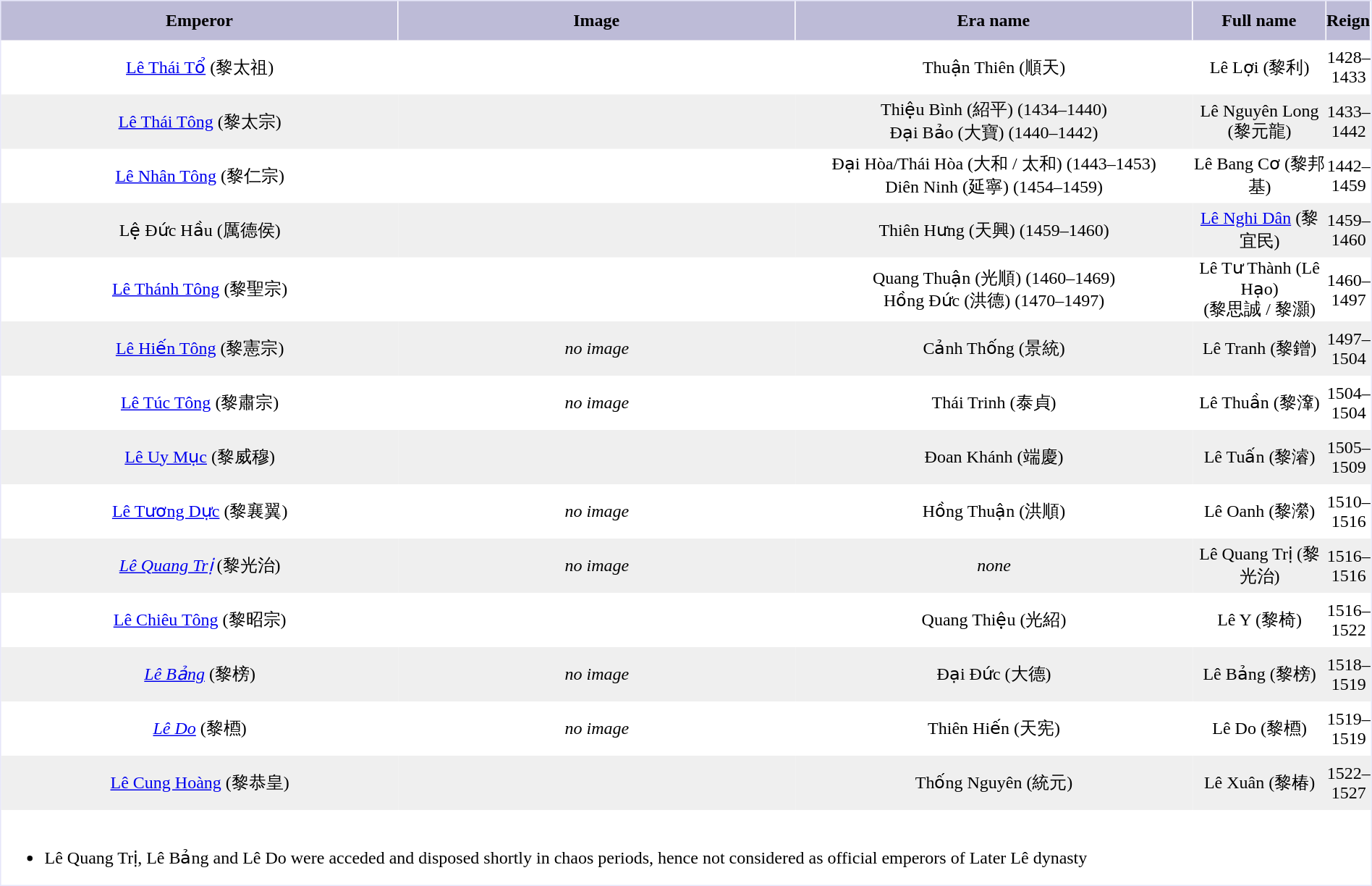<table width=100% cellpadding=0 cellspacing=0 style="text-align: center; border: 1px solid #E6E6FA;">
<tr bgcolor="#BDBBD7" style="height:36px;">
<th width="30%" style="border-right: 1px solid #FFFFFF;">Emperor</th>
<th width="30%" style="border-right: 1px solid #FFFFFF;">Image</th>
<th width="30%" style="border-right: 1px solid #FFFFFF;">Era name</th>
<th width="30%" style="border-right: 1px solid #FFFFFF;">Full name</th>
<th width="30%" colspan="3" style="border-right: 1px solid #FFFFFF;">Reign</th>
</tr>
<tr style="height:50px;">
<td><a href='#'>Lê Thái Tổ</a> (黎太祖)</td>
<td></td>
<td>Thuận Thiên (順天)</td>
<td>Lê Lợi (黎利)</td>
<td>1428–1433</td>
</tr>
<tr style="height:50px;" bgcolor="#EFEFEF">
<td><a href='#'>Lê Thái Tông</a> (黎太宗)</td>
<td></td>
<td>Thiệu Bình (紹平) (1434–1440)<br>Đại Bảo (大寶) (1440–1442)</td>
<td>Lê Nguyên Long (黎元龍)</td>
<td>1433–1442</td>
</tr>
<tr style="height:50px;">
<td><a href='#'>Lê Nhân Tông</a> (黎仁宗)</td>
<td></td>
<td>Đại Hòa/Thái Hòa (大和 / 太和) (1443–1453) <br>Diên Ninh (延寧) (1454–1459)</td>
<td>Lê Bang Cơ (黎邦基)</td>
<td>1442–1459</td>
</tr>
<tr style="height:50px;" bgcolor="#EFEFEF">
<td>Lệ Đức Hầu (厲德侯)</td>
<td></td>
<td>Thiên Hưng (天興) (1459–1460)</td>
<td><a href='#'>Lê Nghi Dân</a> (黎宜民)</td>
<td>1459–1460</td>
</tr>
<tr style="height:50px;">
<td><a href='#'>Lê Thánh Tông</a> (黎聖宗)</td>
<td></td>
<td>Quang Thuận (光順) (1460–1469) <br>Hồng Đức (洪德) (1470–1497)</td>
<td>Lê Tư Thành (Lê Hạo)<br>(黎思誠 / 黎灝)</td>
<td>1460–1497</td>
</tr>
<tr style="height:50px;" bgcolor="#EFEFEF">
<td><a href='#'>Lê Hiến Tông</a> (黎憲宗)</td>
<td><em> no image</em></td>
<td>Cảnh Thống (景統)</td>
<td>Lê Tranh (黎鏳)</td>
<td>1497–1504</td>
</tr>
<tr style="height:50px;">
<td><a href='#'>Lê Túc Tông</a> (黎肅宗)</td>
<td><em> no image</em></td>
<td>Thái Trinh (泰貞)</td>
<td>Lê Thuần (黎㵮)</td>
<td>1504–1504</td>
</tr>
<tr style="height:50px;" bgcolor="#EFEFEF">
<td><a href='#'>Lê Uy Mục</a> (黎威穆)</td>
<td></td>
<td>Đoan Khánh (端慶)</td>
<td>Lê Tuấn (黎濬)</td>
<td>1505–1509</td>
</tr>
<tr style="height:50px;">
<td><a href='#'>Lê Tương Dực</a> (黎襄翼)</td>
<td><em> no image</em></td>
<td>Hồng Thuận (洪順)</td>
<td>Lê Oanh (黎瀠)</td>
<td>1510–1516</td>
</tr>
<tr style="height:50px;" bgcolor="#EFEFEF">
<td><em><a href='#'>Lê Quang Trị</a></em> (黎光治)</td>
<td><em> no image</em></td>
<td><em>none</em></td>
<td>Lê Quang Trị (黎光治)</td>
<td>1516–1516</td>
</tr>
<tr style="height:50px;">
<td><a href='#'>Lê Chiêu Tông</a> (黎昭宗)</td>
<td></td>
<td>Quang Thiệu (光紹)</td>
<td>Lê Y (黎椅)</td>
<td>1516–1522</td>
</tr>
<tr style="height:50px;" bgcolor="#EFEFEF">
<td><em><a href='#'>Lê Bảng</a></em> (黎榜)</td>
<td><em> no image</em></td>
<td>Đại Đức (大德)</td>
<td>Lê Bảng (黎榜)</td>
<td>1518–1519</td>
</tr>
<tr style="height:50px;">
<td><em><a href='#'>Lê Do</a></em> (黎槱)</td>
<td><em> no image</em></td>
<td>Thiên Hiến (天宪)</td>
<td>Lê Do (黎槱)</td>
<td>1519–1519</td>
</tr>
<tr style="height:50px;" bgcolor="#EFEFEF">
<td><a href='#'>Lê Cung Hoàng</a> (黎恭皇)</td>
<td></td>
<td>Thống Nguyên (統元)</td>
<td>Lê Xuân (黎椿)</td>
<td>1522–1527</td>
</tr>
<tr>
<td colspan=4 align=left><br><ul><li> Lê Quang Trị, Lê Bảng and Lê Do were acceded and disposed shortly in chaos periods, hence not considered as official emperors of Later Lê dynasty</li></ul></td>
</tr>
</table>
